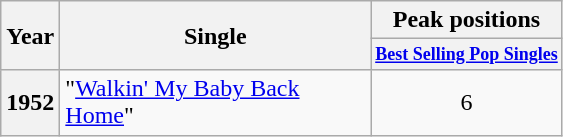<table class="wikitable plainrowheaders" style="text-align:left;">
<tr>
<th scope="col" rowspan="2">Year</th>
<th scope="col" rowspan="2" style="width:200px;">Single</th>
<th scope="col" colspan="2">Peak positions</th>
</tr>
<tr>
<th style="font-size:75%;"><a href='#'>Best Selling Pop Singles</a><br></th>
</tr>
<tr>
<th scope="row">1952</th>
<td>"<a href='#'>Walkin' My Baby Back Home</a>"</td>
<td style="text-align:center;">6</td>
</tr>
</table>
